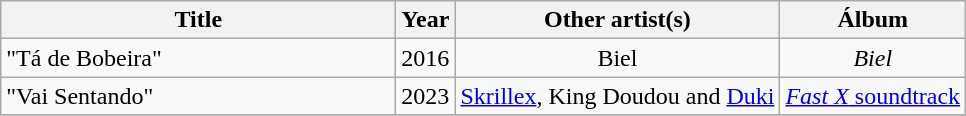<table class="wikitable">
<tr>
<th style="width:16em;">Title</th>
<th>Year</th>
<th>Other artist(s)</th>
<th>Álbum</th>
</tr>
<tr>
<td>"Tá de Bobeira"</td>
<td>2016</td>
<td align="center">Biel</td>
<td align="center"><em>Biel</em></td>
</tr>
<tr>
<td>"Vai Sentando"</td>
<td>2023</td>
<td align="center"><a href='#'>Skrillex</a>, King Doudou and <a href='#'>Duki</a></td>
<td align="center"><a href='#'><em>Fast X</em> soundtrack</a></td>
</tr>
<tr>
</tr>
</table>
